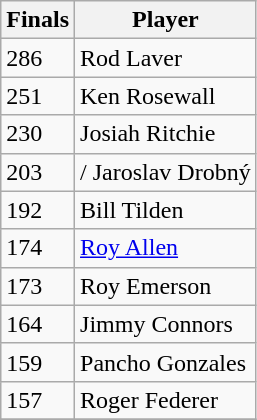<table class=wikitable style="display:inline-table;">
<tr>
<th>Finals</th>
<th>Player</th>
</tr>
<tr>
<td>286</td>
<td> Rod Laver</td>
</tr>
<tr>
<td>251</td>
<td> Ken Rosewall</td>
</tr>
<tr>
<td>230</td>
<td> Josiah Ritchie</td>
</tr>
<tr>
<td>203</td>
<td>/ Jaroslav Drobný</td>
</tr>
<tr>
<td>192</td>
<td> Bill Tilden</td>
</tr>
<tr>
<td>174</td>
<td> <a href='#'>Roy Allen</a></td>
</tr>
<tr>
<td>173</td>
<td> Roy Emerson</td>
</tr>
<tr>
<td>164</td>
<td> Jimmy Connors</td>
</tr>
<tr>
<td>159</td>
<td> Pancho Gonzales</td>
</tr>
<tr>
<td>157</td>
<td> Roger Federer</td>
</tr>
<tr>
</tr>
</table>
